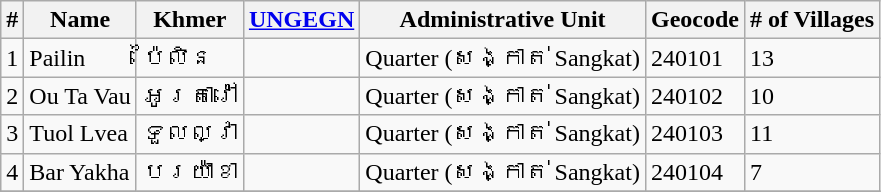<table class="wikitable sortable">
<tr>
<th>#</th>
<th>Name</th>
<th>Khmer</th>
<th><a href='#'>UNGEGN</a></th>
<th>Administrative Unit</th>
<th>Geocode</th>
<th># of Villages</th>
</tr>
<tr>
<td>1</td>
<td>Pailin</td>
<td>ប៉ៃលិន</td>
<td></td>
<td>Quarter (សង្កាត់ Sangkat)</td>
<td>240101</td>
<td>13</td>
</tr>
<tr>
<td>2</td>
<td>Ou Ta Vau</td>
<td>អូរតាវ៉ៅ</td>
<td></td>
<td>Quarter (សង្កាត់ Sangkat)</td>
<td>240102</td>
<td>10</td>
</tr>
<tr>
<td>3</td>
<td>Tuol Lvea</td>
<td>ទួលល្វា</td>
<td></td>
<td>Quarter (សង្កាត់ Sangkat)</td>
<td>240103</td>
<td>11</td>
</tr>
<tr>
<td>4</td>
<td>Bar Yakha</td>
<td>បរយ៉ាខា</td>
<td></td>
<td>Quarter (សង្កាត់ Sangkat)</td>
<td>240104</td>
<td>7</td>
</tr>
<tr>
</tr>
</table>
